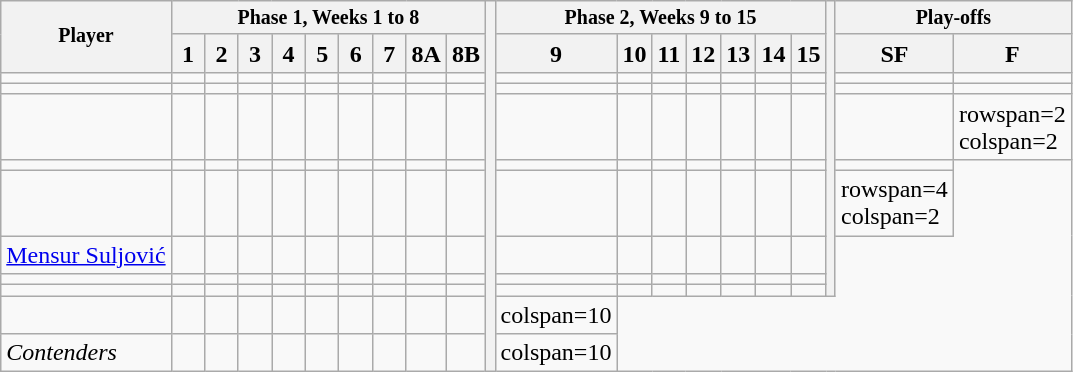<table class="wikitable">
<tr style="font-size:10pt;font-weight:bold">
<th rowspan=2>Player</th>
<th colspan=9>Phase 1, Weeks 1 to 8</th>
<th rowspan=12></th>
<th colspan=7>Phase 2, Weeks 9 to 15</th>
<th rowspan=10></th>
<th colspan=2 rowspan=1>Play-offs</th>
</tr>
<tr>
<th style="width:15px;">1</th>
<th style="width:15px;">2</th>
<th style="width:15px;">3</th>
<th style="width:15px;">4</th>
<th style="width:15px;">5</th>
<th style="width:15px;">6</th>
<th style="width:15px;">7</th>
<th style="width:15px;">8A</th>
<th style="width:15px;">8B</th>
<th style="width:15px;">9</th>
<th style="width:15px;">10</th>
<th style="width:15px;">11</th>
<th style="width:15px;">12</th>
<th style="width:15px;">13</th>
<th style="width:15px;">14</th>
<th style="width:15px;">15</th>
<th style="width:25px;">SF</th>
<th style="width:25px;">F</th>
</tr>
<tr>
<td></td>
<td></td>
<td></td>
<td></td>
<td></td>
<td></td>
<td></td>
<td></td>
<td></td>
<td></td>
<td></td>
<td></td>
<td></td>
<td></td>
<td></td>
<td></td>
<td></td>
<td></td>
<td></td>
</tr>
<tr>
<td></td>
<td></td>
<td></td>
<td></td>
<td></td>
<td></td>
<td></td>
<td></td>
<td></td>
<td></td>
<td></td>
<td></td>
<td></td>
<td></td>
<td></td>
<td></td>
<td></td>
<td></td>
<td></td>
</tr>
<tr>
<td></td>
<td></td>
<td></td>
<td></td>
<td></td>
<td></td>
<td></td>
<td></td>
<td></td>
<td></td>
<td></td>
<td></td>
<td></td>
<td></td>
<td></td>
<td></td>
<td></td>
<td></td>
<td>rowspan=2 colspan=2 </td>
</tr>
<tr>
<td></td>
<td></td>
<td></td>
<td></td>
<td></td>
<td></td>
<td></td>
<td></td>
<td></td>
<td></td>
<td></td>
<td></td>
<td></td>
<td></td>
<td></td>
<td></td>
<td></td>
<td></td>
</tr>
<tr>
<td></td>
<td></td>
<td></td>
<td></td>
<td></td>
<td></td>
<td></td>
<td></td>
<td></td>
<td></td>
<td></td>
<td></td>
<td></td>
<td></td>
<td></td>
<td></td>
<td></td>
<td>rowspan=4 colspan=2 </td>
</tr>
<tr>
<td> <a href='#'>Mensur Suljović</a></td>
<td></td>
<td></td>
<td></td>
<td></td>
<td></td>
<td></td>
<td></td>
<td></td>
<td></td>
<td></td>
<td></td>
<td></td>
<td></td>
<td></td>
<td></td>
<td></td>
</tr>
<tr>
<td></td>
<td></td>
<td></td>
<td></td>
<td></td>
<td></td>
<td></td>
<td></td>
<td></td>
<td></td>
<td></td>
<td></td>
<td></td>
<td></td>
<td></td>
<td></td>
<td></td>
</tr>
<tr>
<td></td>
<td></td>
<td></td>
<td></td>
<td></td>
<td></td>
<td></td>
<td></td>
<td></td>
<td></td>
<td></td>
<td></td>
<td></td>
<td></td>
<td></td>
<td></td>
<td></td>
</tr>
<tr>
<td></td>
<td></td>
<td></td>
<td></td>
<td></td>
<td></td>
<td></td>
<td></td>
<td></td>
<td></td>
<td>colspan=10 </td>
</tr>
<tr>
<td><em>Contenders</em></td>
<td></td>
<td></td>
<td></td>
<td></td>
<td></td>
<td></td>
<td></td>
<td></td>
<td></td>
<td>colspan=10 </td>
</tr>
</table>
